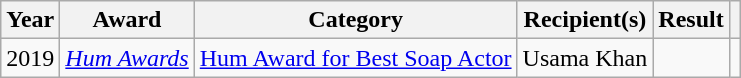<table class="wikitable">
<tr>
<th>Year</th>
<th>Award</th>
<th>Category</th>
<th>Recipient(s)</th>
<th>Result</th>
<th></th>
</tr>
<tr>
<td>2019</td>
<td><em><a href='#'>Hum Awards</a></em></td>
<td><a href='#'>Hum Award for Best Soap Actor</a></td>
<td>Usama Khan</td>
<td></td>
<td></td>
</tr>
</table>
